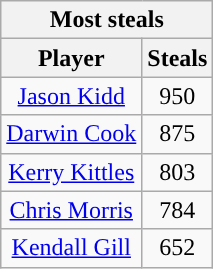<table class="wikitable sortable" style="text-align:center">
<tr>
<th colspan="2" style="text-align:center; ">Most steals</th>
</tr>
<tr>
<th style="text-align:center; ">Player</th>
<th style="text-align:center; ">Steals</th>
</tr>
<tr>
<td><a href='#'>Jason Kidd</a></td>
<td>950</td>
</tr>
<tr>
<td><a href='#'>Darwin Cook</a></td>
<td>875</td>
</tr>
<tr>
<td><a href='#'>Kerry Kittles</a></td>
<td>803</td>
</tr>
<tr>
<td><a href='#'>Chris Morris</a></td>
<td>784</td>
</tr>
<tr>
<td><a href='#'>Kendall Gill</a></td>
<td>652</td>
</tr>
</table>
